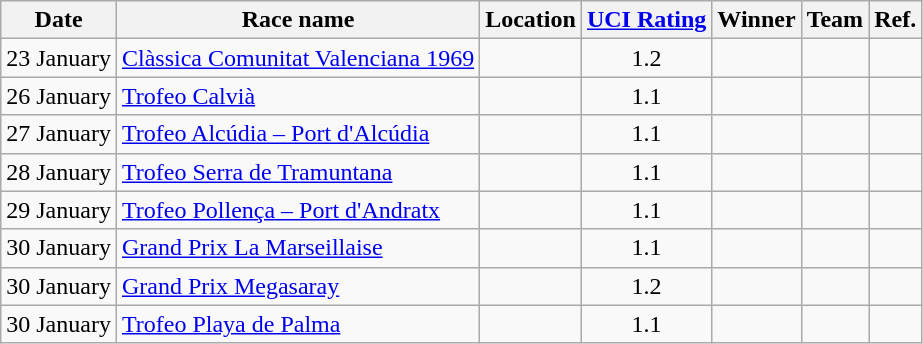<table class="wikitable sortable">
<tr>
<th>Date</th>
<th>Race name</th>
<th>Location</th>
<th><a href='#'>UCI Rating</a></th>
<th>Winner</th>
<th>Team</th>
<th class="unsortable">Ref.</th>
</tr>
<tr>
<td>23 January</td>
<td><a href='#'>Clàssica Comunitat Valenciana 1969</a></td>
<td></td>
<td align="center">1.2</td>
<td></td>
<td></td>
<td align="center"></td>
</tr>
<tr>
<td>26 January</td>
<td><a href='#'>Trofeo Calvià</a></td>
<td></td>
<td align="center">1.1</td>
<td></td>
<td></td>
<td align="center"></td>
</tr>
<tr>
<td>27 January</td>
<td><a href='#'>Trofeo Alcúdia – Port d'Alcúdia</a></td>
<td></td>
<td align="center">1.1</td>
<td></td>
<td></td>
<td align="center"></td>
</tr>
<tr>
<td>28 January</td>
<td><a href='#'>Trofeo Serra de Tramuntana</a></td>
<td></td>
<td align="center">1.1</td>
<td></td>
<td></td>
<td align="center"></td>
</tr>
<tr>
<td>29 January</td>
<td><a href='#'>Trofeo Pollença – Port d'Andratx</a></td>
<td></td>
<td align="center">1.1</td>
<td></td>
<td></td>
<td align="center"></td>
</tr>
<tr>
<td>30 January</td>
<td><a href='#'>Grand Prix La Marseillaise</a></td>
<td></td>
<td align="center">1.1</td>
<td></td>
<td></td>
<td align="center"></td>
</tr>
<tr>
<td>30 January</td>
<td><a href='#'>Grand Prix Megasaray</a></td>
<td></td>
<td align="center">1.2</td>
<td></td>
<td></td>
<td align="center"></td>
</tr>
<tr>
<td>30 January</td>
<td><a href='#'>Trofeo Playa de Palma</a></td>
<td></td>
<td align="center">1.1</td>
<td></td>
<td></td>
<td align="center"></td>
</tr>
</table>
